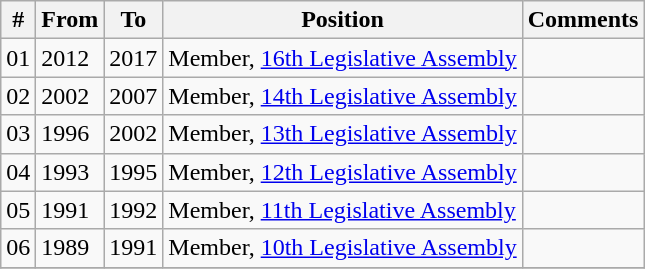<table class="wikitable sortable">
<tr>
<th>#</th>
<th>From</th>
<th>To</th>
<th>Position</th>
<th>Comments</th>
</tr>
<tr>
<td>01</td>
<td>2012</td>
<td>2017</td>
<td>Member, <a href='#'>16th Legislative Assembly</a></td>
<td></td>
</tr>
<tr>
<td>02</td>
<td>2002</td>
<td>2007</td>
<td>Member, <a href='#'>14th Legislative Assembly</a></td>
<td></td>
</tr>
<tr>
<td>03</td>
<td>1996</td>
<td>2002</td>
<td>Member, <a href='#'>13th Legislative Assembly</a></td>
<td></td>
</tr>
<tr>
<td>04</td>
<td>1993</td>
<td>1995</td>
<td>Member, <a href='#'>12th Legislative Assembly</a></td>
<td></td>
</tr>
<tr>
<td>05</td>
<td>1991</td>
<td>1992</td>
<td>Member, <a href='#'>11th Legislative Assembly</a></td>
<td></td>
</tr>
<tr>
<td>06</td>
<td>1989</td>
<td>1991</td>
<td>Member, <a href='#'>10th Legislative Assembly</a></td>
<td></td>
</tr>
<tr>
</tr>
</table>
